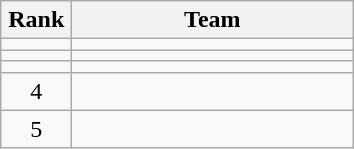<table class=wikitable style="text-align:center;">
<tr>
<th width=40>Rank</th>
<th width=180>Team</th>
</tr>
<tr>
<td></td>
<td align=left></td>
</tr>
<tr>
<td></td>
<td align=left></td>
</tr>
<tr>
<td></td>
<td align=left></td>
</tr>
<tr>
<td>4</td>
<td align=left></td>
</tr>
<tr>
<td>5</td>
<td align=left></td>
</tr>
</table>
